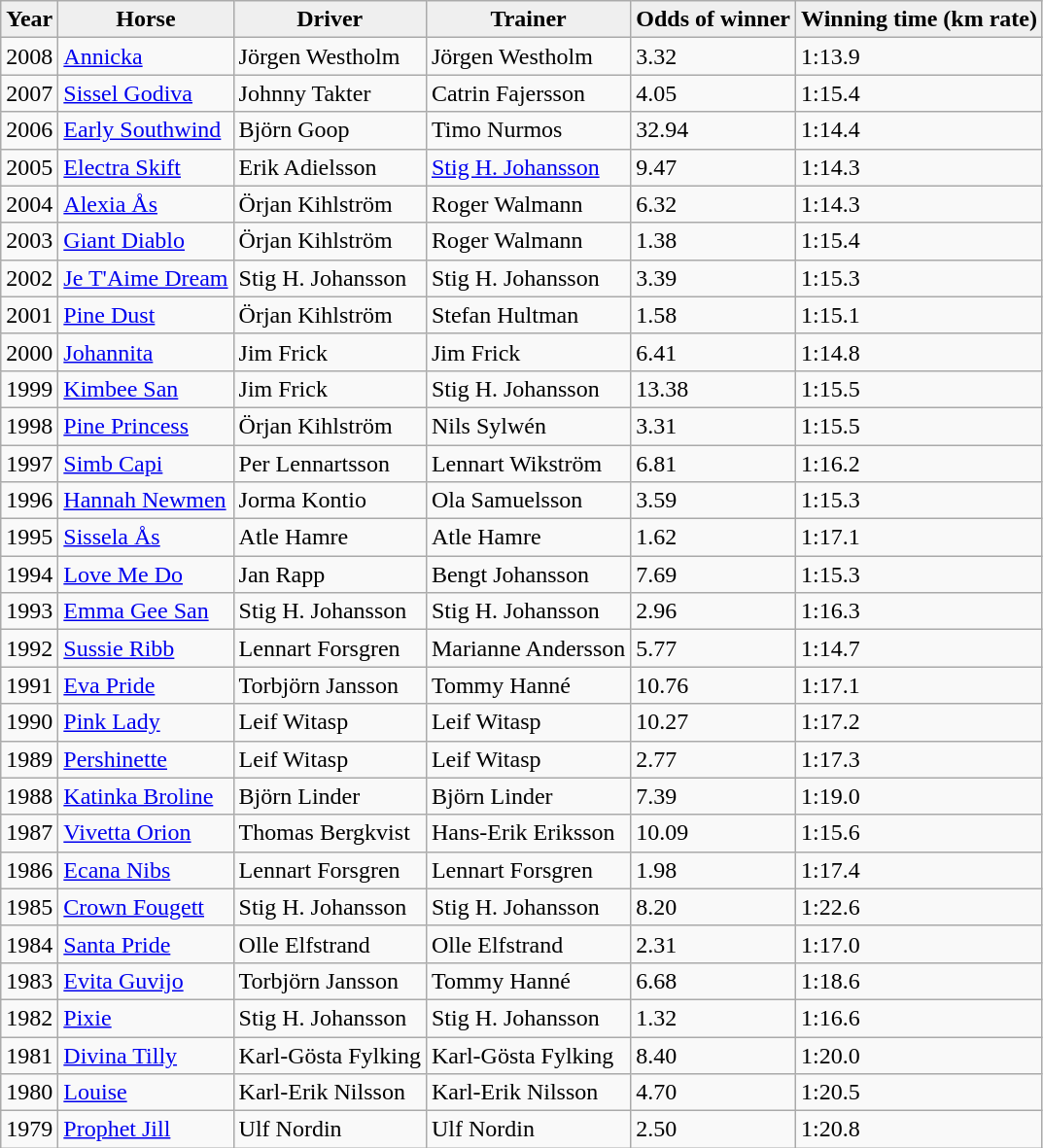<table class="wikitable">
<tr ---- align="center">
<th align="left" style="background:#efefef;">Year</th>
<th align="left" style="background:#efefef;">Horse</th>
<th align="left" style="background:#efefef;">Driver</th>
<th align="left" style="background:#efefef;">Trainer</th>
<th align="left" style="background:#efefef;">Odds of winner</th>
<th align="left" style="background:#efefef;">Winning time (km rate)</th>
</tr>
<tr ---->
<td>2008</td>
<td><a href='#'>Annicka</a></td>
<td>Jörgen Westholm</td>
<td>Jörgen Westholm</td>
<td>3.32</td>
<td>1:13.9</td>
</tr>
<tr ---->
<td>2007</td>
<td><a href='#'>Sissel Godiva</a></td>
<td>Johnny Takter</td>
<td>Catrin Fajersson</td>
<td>4.05</td>
<td>1:15.4</td>
</tr>
<tr ---->
<td>2006</td>
<td><a href='#'>Early Southwind</a></td>
<td>Björn Goop</td>
<td>Timo Nurmos</td>
<td>32.94</td>
<td>1:14.4</td>
</tr>
<tr ---->
<td>2005</td>
<td><a href='#'>Electra Skift</a></td>
<td>Erik Adielsson</td>
<td><a href='#'>Stig H. Johansson</a></td>
<td>9.47</td>
<td>1:14.3</td>
</tr>
<tr ---->
<td>2004</td>
<td><a href='#'>Alexia Ås</a></td>
<td>Örjan Kihlström</td>
<td>Roger Walmann</td>
<td>6.32</td>
<td>1:14.3</td>
</tr>
<tr ---->
<td>2003</td>
<td><a href='#'>Giant Diablo</a></td>
<td>Örjan Kihlström</td>
<td>Roger Walmann</td>
<td>1.38</td>
<td>1:15.4</td>
</tr>
<tr ---->
<td>2002</td>
<td><a href='#'>Je T'Aime Dream</a></td>
<td>Stig H. Johansson</td>
<td>Stig H. Johansson</td>
<td>3.39</td>
<td>1:15.3</td>
</tr>
<tr ---->
<td>2001</td>
<td><a href='#'>Pine Dust</a></td>
<td>Örjan Kihlström</td>
<td>Stefan Hultman</td>
<td>1.58</td>
<td>1:15.1</td>
</tr>
<tr ---->
<td>2000</td>
<td><a href='#'>Johannita</a></td>
<td>Jim Frick</td>
<td>Jim Frick</td>
<td>6.41</td>
<td>1:14.8</td>
</tr>
<tr ---->
<td>1999</td>
<td><a href='#'>Kimbee San</a></td>
<td>Jim Frick</td>
<td>Stig H. Johansson</td>
<td>13.38</td>
<td>1:15.5</td>
</tr>
<tr ---->
<td>1998</td>
<td><a href='#'>Pine Princess</a></td>
<td>Örjan Kihlström</td>
<td>Nils Sylwén</td>
<td>3.31</td>
<td>1:15.5</td>
</tr>
<tr ---->
<td>1997</td>
<td><a href='#'>Simb Capi</a></td>
<td>Per Lennartsson</td>
<td>Lennart Wikström</td>
<td>6.81</td>
<td>1:16.2</td>
</tr>
<tr ---->
<td>1996</td>
<td><a href='#'>Hannah Newmen</a></td>
<td>Jorma Kontio</td>
<td>Ola Samuelsson</td>
<td>3.59</td>
<td>1:15.3</td>
</tr>
<tr ---->
<td>1995</td>
<td><a href='#'>Sissela Ås</a></td>
<td>Atle Hamre</td>
<td>Atle Hamre</td>
<td>1.62</td>
<td>1:17.1</td>
</tr>
<tr ---->
<td>1994</td>
<td><a href='#'>Love Me Do</a></td>
<td>Jan Rapp</td>
<td>Bengt Johansson</td>
<td>7.69</td>
<td>1:15.3</td>
</tr>
<tr ---->
<td>1993</td>
<td><a href='#'>Emma Gee San</a></td>
<td>Stig H. Johansson</td>
<td>Stig H. Johansson</td>
<td>2.96</td>
<td>1:16.3</td>
</tr>
<tr ---->
<td>1992</td>
<td><a href='#'>Sussie Ribb</a></td>
<td>Lennart Forsgren</td>
<td>Marianne Andersson</td>
<td>5.77</td>
<td>1:14.7</td>
</tr>
<tr ---->
<td>1991</td>
<td><a href='#'>Eva Pride</a></td>
<td>Torbjörn Jansson</td>
<td>Tommy Hanné</td>
<td>10.76</td>
<td>1:17.1</td>
</tr>
<tr ---->
<td>1990</td>
<td><a href='#'>Pink Lady</a></td>
<td>Leif Witasp</td>
<td>Leif Witasp</td>
<td>10.27</td>
<td>1:17.2</td>
</tr>
<tr ---->
<td>1989</td>
<td><a href='#'>Pershinette</a></td>
<td>Leif Witasp</td>
<td>Leif Witasp</td>
<td>2.77</td>
<td>1:17.3</td>
</tr>
<tr ---->
<td>1988</td>
<td><a href='#'>Katinka Broline</a></td>
<td>Björn Linder</td>
<td>Björn Linder</td>
<td>7.39</td>
<td>1:19.0</td>
</tr>
<tr ---->
<td>1987</td>
<td><a href='#'>Vivetta Orion</a></td>
<td>Thomas Bergkvist</td>
<td>Hans-Erik Eriksson</td>
<td>10.09</td>
<td>1:15.6</td>
</tr>
<tr ---->
<td>1986</td>
<td><a href='#'>Ecana Nibs</a></td>
<td>Lennart Forsgren</td>
<td>Lennart Forsgren</td>
<td>1.98</td>
<td>1:17.4</td>
</tr>
<tr ---->
<td>1985</td>
<td><a href='#'>Crown Fougett</a></td>
<td>Stig H. Johansson</td>
<td>Stig H. Johansson</td>
<td>8.20</td>
<td>1:22.6</td>
</tr>
<tr ---->
<td>1984</td>
<td><a href='#'>Santa Pride</a></td>
<td>Olle Elfstrand</td>
<td>Olle Elfstrand</td>
<td>2.31</td>
<td>1:17.0</td>
</tr>
<tr ---->
<td>1983</td>
<td><a href='#'>Evita Guvijo</a></td>
<td>Torbjörn Jansson</td>
<td>Tommy Hanné</td>
<td>6.68</td>
<td>1:18.6</td>
</tr>
<tr ---->
<td>1982</td>
<td><a href='#'>Pixie</a></td>
<td>Stig H. Johansson</td>
<td>Stig H. Johansson</td>
<td>1.32</td>
<td>1:16.6</td>
</tr>
<tr ---->
<td>1981</td>
<td><a href='#'>Divina Tilly</a></td>
<td>Karl-Gösta Fylking</td>
<td>Karl-Gösta Fylking</td>
<td>8.40</td>
<td>1:20.0</td>
</tr>
<tr ---->
<td>1980</td>
<td><a href='#'>Louise</a></td>
<td>Karl-Erik Nilsson</td>
<td>Karl-Erik Nilsson</td>
<td>4.70</td>
<td>1:20.5</td>
</tr>
<tr ---->
<td>1979</td>
<td><a href='#'>Prophet Jill</a></td>
<td>Ulf Nordin</td>
<td>Ulf Nordin</td>
<td>2.50</td>
<td>1:20.8</td>
</tr>
</table>
